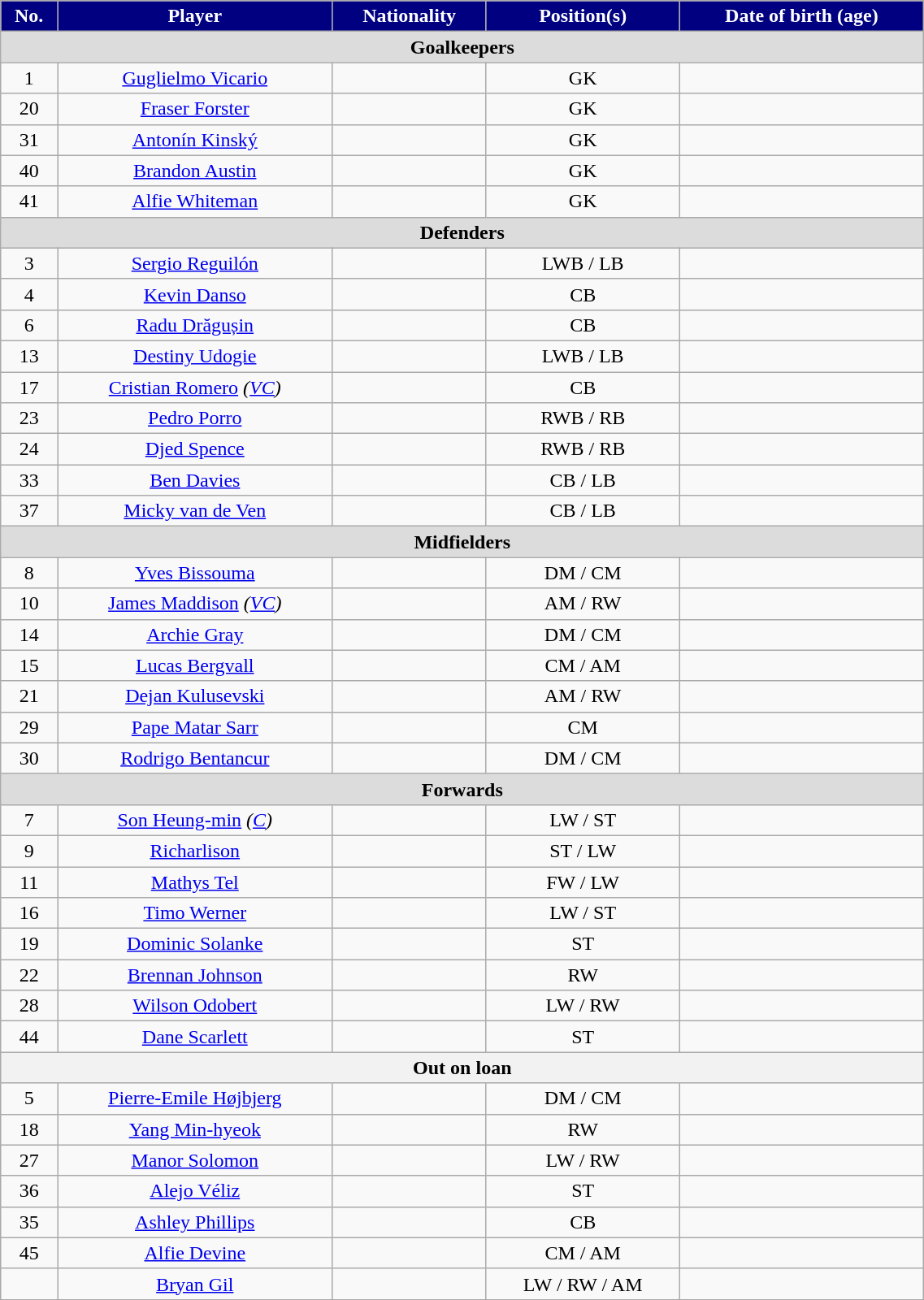<table class="wikitable" style="text-align:center;width:60%">
<tr>
<th style="background:#000080; color:white; text-align:center;">No.</th>
<th style="background:#000080; color:white; text-align:center;">Player</th>
<th style="background:#000080; color:white; text-align:center;">Nationality</th>
<th style="background:#000080; color:white; text-align:center;">Position(s)</th>
<th style="background:#000080; color:white; text-align:center;">Date of birth (age)</th>
</tr>
<tr>
<th colspan="5" style="background:#dcdcdc; text-align:center;">Goalkeepers</th>
</tr>
<tr>
<td>1</td>
<td><a href='#'>Guglielmo Vicario</a></td>
<td></td>
<td>GK</td>
<td></td>
</tr>
<tr>
<td>20</td>
<td><a href='#'>Fraser Forster</a></td>
<td></td>
<td>GK</td>
<td></td>
</tr>
<tr>
<td>31</td>
<td><a href='#'>Antonín Kinský</a></td>
<td></td>
<td>GK</td>
<td></td>
</tr>
<tr>
<td>40</td>
<td><a href='#'>Brandon Austin</a></td>
<td></td>
<td>GK</td>
<td></td>
</tr>
<tr>
<td>41</td>
<td><a href='#'>Alfie Whiteman</a></td>
<td></td>
<td>GK</td>
<td></td>
</tr>
<tr>
<th colspan="5" style="background:#dcdcdc; text-align:center;">Defenders</th>
</tr>
<tr>
<td>3</td>
<td><a href='#'>Sergio Reguilón</a></td>
<td></td>
<td>LWB / LB</td>
<td></td>
</tr>
<tr>
<td>4</td>
<td><a href='#'>Kevin Danso</a></td>
<td></td>
<td>CB</td>
<td></td>
</tr>
<tr>
<td>6</td>
<td><a href='#'>Radu Drăgușin</a></td>
<td></td>
<td>CB</td>
<td></td>
</tr>
<tr>
<td>13</td>
<td><a href='#'>Destiny Udogie</a></td>
<td></td>
<td>LWB / LB</td>
<td></td>
</tr>
<tr>
<td>17</td>
<td><a href='#'>Cristian Romero</a> <em>(<a href='#'>VC</a>)</em></td>
<td></td>
<td>CB</td>
<td></td>
</tr>
<tr>
<td>23</td>
<td><a href='#'>Pedro Porro</a></td>
<td></td>
<td>RWB / RB</td>
<td></td>
</tr>
<tr>
<td>24</td>
<td><a href='#'>Djed Spence</a></td>
<td></td>
<td>RWB / RB</td>
<td></td>
</tr>
<tr>
<td>33</td>
<td><a href='#'>Ben Davies</a></td>
<td></td>
<td>CB / LB</td>
<td></td>
</tr>
<tr>
<td>37</td>
<td><a href='#'>Micky van de Ven</a></td>
<td></td>
<td>CB / LB</td>
<td></td>
</tr>
<tr>
<th colspan="5" style="background:#dcdcdc; text-align:center;">Midfielders</th>
</tr>
<tr>
<td>8</td>
<td><a href='#'>Yves Bissouma</a></td>
<td></td>
<td>DM / CM</td>
<td></td>
</tr>
<tr>
<td>10</td>
<td><a href='#'>James Maddison</a> <em>(<a href='#'>VC</a>)</em></td>
<td></td>
<td>AM / RW</td>
<td></td>
</tr>
<tr>
<td>14</td>
<td><a href='#'>Archie Gray</a></td>
<td></td>
<td>DM / CM</td>
<td></td>
</tr>
<tr>
<td>15</td>
<td><a href='#'>Lucas Bergvall</a></td>
<td></td>
<td>CM / AM</td>
<td></td>
</tr>
<tr>
<td>21</td>
<td><a href='#'>Dejan Kulusevski</a></td>
<td></td>
<td>AM / RW</td>
<td></td>
</tr>
<tr>
<td>29</td>
<td><a href='#'>Pape Matar Sarr</a></td>
<td></td>
<td>CM</td>
<td></td>
</tr>
<tr>
<td>30</td>
<td><a href='#'>Rodrigo Bentancur</a></td>
<td></td>
<td>DM / CM</td>
<td></td>
</tr>
<tr>
<th colspan="5" style="background:#dcdcdc; text-align:center;">Forwards</th>
</tr>
<tr>
<td>7</td>
<td><a href='#'>Son Heung-min</a> <em>(<a href='#'>C</a>)</em></td>
<td></td>
<td>LW / ST</td>
<td></td>
</tr>
<tr>
<td>9</td>
<td><a href='#'>Richarlison</a></td>
<td></td>
<td>ST / LW</td>
<td></td>
</tr>
<tr>
<td>11</td>
<td><a href='#'>Mathys Tel</a></td>
<td></td>
<td>FW / LW</td>
<td></td>
</tr>
<tr>
<td>16</td>
<td><a href='#'>Timo Werner</a></td>
<td></td>
<td>LW / ST</td>
<td></td>
</tr>
<tr>
<td>19</td>
<td><a href='#'>Dominic Solanke</a></td>
<td></td>
<td>ST</td>
<td></td>
</tr>
<tr>
<td>22</td>
<td><a href='#'>Brennan Johnson</a></td>
<td></td>
<td>RW</td>
<td></td>
</tr>
<tr>
<td>28</td>
<td><a href='#'>Wilson Odobert</a></td>
<td></td>
<td>LW  / RW</td>
<td></td>
</tr>
<tr>
<td>44</td>
<td><a href='#'>Dane Scarlett</a></td>
<td></td>
<td>ST</td>
<td></td>
</tr>
<tr>
<th colspan="5">Out on loan</th>
</tr>
<tr>
<td>5</td>
<td><a href='#'>Pierre-Emile Højbjerg</a></td>
<td></td>
<td>DM / CM</td>
<td></td>
</tr>
<tr>
<td>18</td>
<td><a href='#'>Yang Min-hyeok</a></td>
<td></td>
<td>RW</td>
<td></td>
</tr>
<tr>
<td>27</td>
<td><a href='#'>Manor Solomon</a></td>
<td></td>
<td>LW / RW</td>
<td></td>
</tr>
<tr>
<td>36</td>
<td><a href='#'>Alejo Véliz</a></td>
<td></td>
<td>ST</td>
<td></td>
</tr>
<tr>
<td>35</td>
<td><a href='#'>Ashley Phillips</a></td>
<td></td>
<td>CB</td>
<td></td>
</tr>
<tr>
<td>45</td>
<td><a href='#'>Alfie Devine</a></td>
<td></td>
<td>CM / AM</td>
<td></td>
</tr>
<tr>
<td></td>
<td><a href='#'>Bryan Gil</a></td>
<td></td>
<td>LW / RW / AM</td>
<td></td>
</tr>
<tr>
</tr>
</table>
